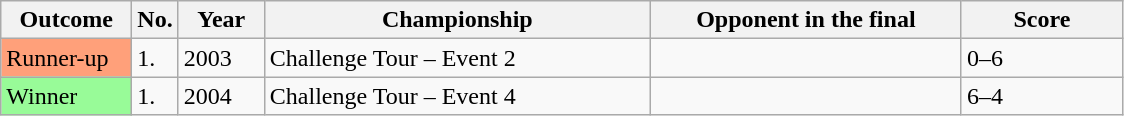<table class="sortable wikitable">
<tr>
<th width="80">Outcome</th>
<th width="20">No.</th>
<th width="50">Year</th>
<th width="250">Championship</th>
<th width="200">Opponent in the final</th>
<th width="100">Score</th>
</tr>
<tr>
<td style="background:#ffa07a;">Runner-up</td>
<td>1.</td>
<td>2003</td>
<td>Challenge Tour – Event 2</td>
<td> </td>
<td>0–6</td>
</tr>
<tr>
<td style="background:#98FB98;">Winner</td>
<td>1.</td>
<td>2004</td>
<td>Challenge Tour – Event 4</td>
<td> </td>
<td>6–4</td>
</tr>
</table>
